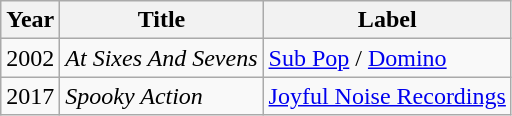<table class="wikitable">
<tr>
<th>Year</th>
<th>Title</th>
<th>Label</th>
</tr>
<tr>
<td>2002</td>
<td><em>At Sixes And Sevens</em></td>
<td><a href='#'>Sub Pop</a> / <a href='#'>Domino</a></td>
</tr>
<tr>
<td>2017</td>
<td><em>Spooky Action</em></td>
<td><a href='#'>Joyful Noise Recordings</a></td>
</tr>
</table>
